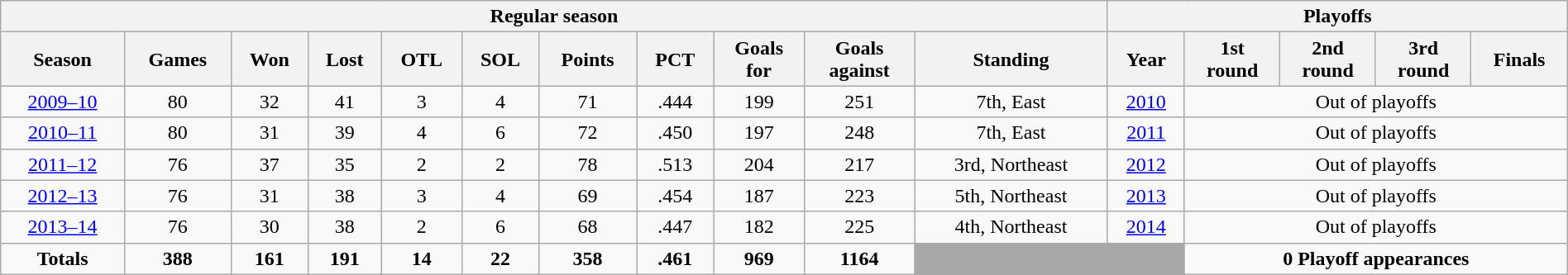<table class="wikitable" style="width:100%; text-align:center; font-size:100%">
<tr>
<th colspan=11>Regular season</th>
<th colspan=5>Playoffs</th>
</tr>
<tr>
<th>Season</th>
<th>Games</th>
<th>Won</th>
<th>Lost</th>
<th>OTL</th>
<th>SOL</th>
<th>Points</th>
<th>PCT</th>
<th>Goals<br>for</th>
<th>Goals<br>against</th>
<th>Standing</th>
<th>Year</th>
<th>1st<br>round</th>
<th>2nd<br>round</th>
<th>3rd<br>round</th>
<th>Finals</th>
</tr>
<tr>
<td><a href='#'>2009–10</a></td>
<td>80</td>
<td>32</td>
<td>41</td>
<td>3</td>
<td>4</td>
<td>71</td>
<td>.444</td>
<td>199</td>
<td>251</td>
<td>7th, East</td>
<td><a href='#'>2010</a></td>
<td colspan="4">Out of playoffs</td>
</tr>
<tr>
<td><a href='#'>2010–11</a></td>
<td>80</td>
<td>31</td>
<td>39</td>
<td>4</td>
<td>6</td>
<td>72</td>
<td>.450</td>
<td>197</td>
<td>248</td>
<td>7th, East</td>
<td><a href='#'>2011</a></td>
<td colspan="4">Out of playoffs</td>
</tr>
<tr>
<td><a href='#'>2011–12</a></td>
<td>76</td>
<td>37</td>
<td>35</td>
<td>2</td>
<td>2</td>
<td>78</td>
<td>.513</td>
<td>204</td>
<td>217</td>
<td>3rd, Northeast</td>
<td><a href='#'>2012</a></td>
<td colspan="4">Out of playoffs</td>
</tr>
<tr>
<td><a href='#'>2012–13</a></td>
<td>76</td>
<td>31</td>
<td>38</td>
<td>3</td>
<td>4</td>
<td>69</td>
<td>.454</td>
<td>187</td>
<td>223</td>
<td>5th, Northeast</td>
<td><a href='#'>2013</a></td>
<td colspan="4">Out of playoffs</td>
</tr>
<tr>
<td><a href='#'>2013–14</a></td>
<td>76</td>
<td>30</td>
<td>38</td>
<td>2</td>
<td>6</td>
<td>68</td>
<td>.447</td>
<td>182</td>
<td>225</td>
<td>4th, Northeast</td>
<td><a href='#'>2014</a></td>
<td colspan="4">Out of playoffs</td>
</tr>
<tr style="font-weight:bold;">
<td>Totals</td>
<td>388</td>
<td>161</td>
<td>191</td>
<td>14</td>
<td>22</td>
<td>358</td>
<td>.461</td>
<td>969</td>
<td>1164</td>
<td colspan=2 bgcolor="#A8A8A8"></td>
<td colspan=4>0 Playoff appearances</td>
</tr>
</table>
